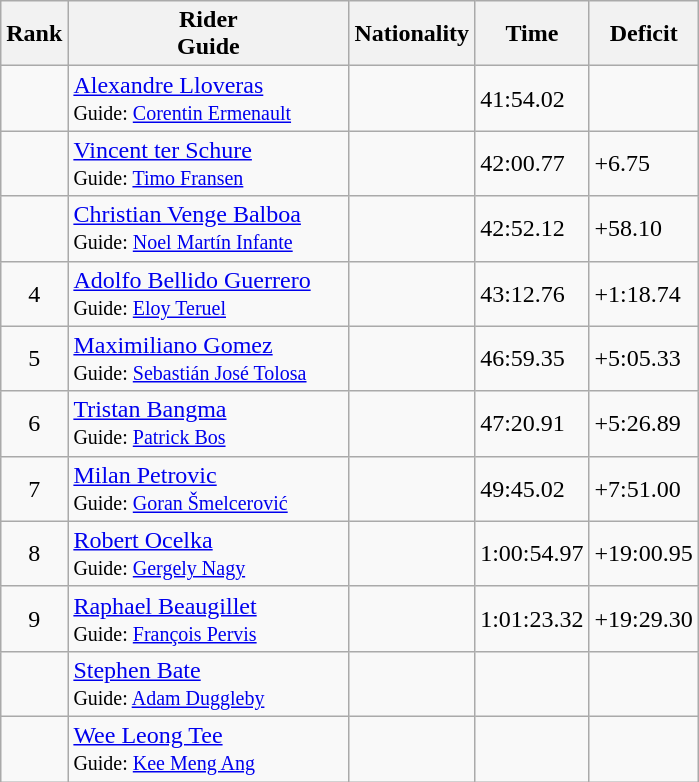<table class="wikitable sortable" style="text-align:left">
<tr>
<th width=20>Rank</th>
<th width=180>Rider <br>Guide</th>
<th>Nationality</th>
<th>Time</th>
<th>Deficit</th>
</tr>
<tr>
<td align=center></td>
<td><a href='#'>Alexandre Lloveras</a><br><small>Guide: <a href='#'>Corentin Ermenault</a></small></td>
<td></td>
<td>41:54.02</td>
<td></td>
</tr>
<tr>
<td align=center></td>
<td><a href='#'>Vincent ter Schure</a><br><small>Guide: <a href='#'>Timo Fransen</a></small></td>
<td></td>
<td>42:00.77</td>
<td>+6.75</td>
</tr>
<tr>
<td align=center></td>
<td><a href='#'>Christian Venge Balboa</a><br><small>Guide: <a href='#'>Noel Martín Infante</a></small></td>
<td></td>
<td>42:52.12</td>
<td>+58.10</td>
</tr>
<tr>
<td align=center>4</td>
<td><a href='#'>Adolfo Bellido Guerrero</a><br><small>Guide: <a href='#'>Eloy Teruel</a></small></td>
<td></td>
<td>43:12.76</td>
<td>+1:18.74</td>
</tr>
<tr>
<td align=center>5</td>
<td><a href='#'>Maximiliano Gomez</a><br><small>Guide: <a href='#'>Sebastián José Tolosa</a></small></td>
<td></td>
<td>46:59.35</td>
<td>+5:05.33</td>
</tr>
<tr>
<td align=center>6</td>
<td><a href='#'>Tristan Bangma</a><br><small>Guide: <a href='#'>Patrick Bos</a></small></td>
<td></td>
<td>47:20.91</td>
<td>+5:26.89</td>
</tr>
<tr>
<td align=center>7</td>
<td><a href='#'>Milan Petrovic</a><br><small>Guide: <a href='#'>Goran Šmelcerović</a></small></td>
<td></td>
<td>49:45.02</td>
<td>+7:51.00</td>
</tr>
<tr>
<td align=center>8</td>
<td><a href='#'>Robert Ocelka</a><br><small>Guide: <a href='#'>Gergely Nagy</a></small></td>
<td></td>
<td>1:00:54.97</td>
<td>+19:00.95</td>
</tr>
<tr>
<td align=center>9</td>
<td><a href='#'>Raphael Beaugillet</a><br><small>Guide: <a href='#'>François Pervis</a></small></td>
<td></td>
<td>1:01:23.32</td>
<td>+19:29.30</td>
</tr>
<tr>
<td align=center></td>
<td><a href='#'>Stephen Bate</a><br><small>Guide: <a href='#'>Adam Duggleby</a></small></td>
<td></td>
<td></td>
<td></td>
</tr>
<tr>
<td align=center></td>
<td><a href='#'>Wee Leong Tee</a><br><small>Guide: <a href='#'>Kee Meng Ang</a></small></td>
<td></td>
<td></td>
<td></td>
</tr>
</table>
